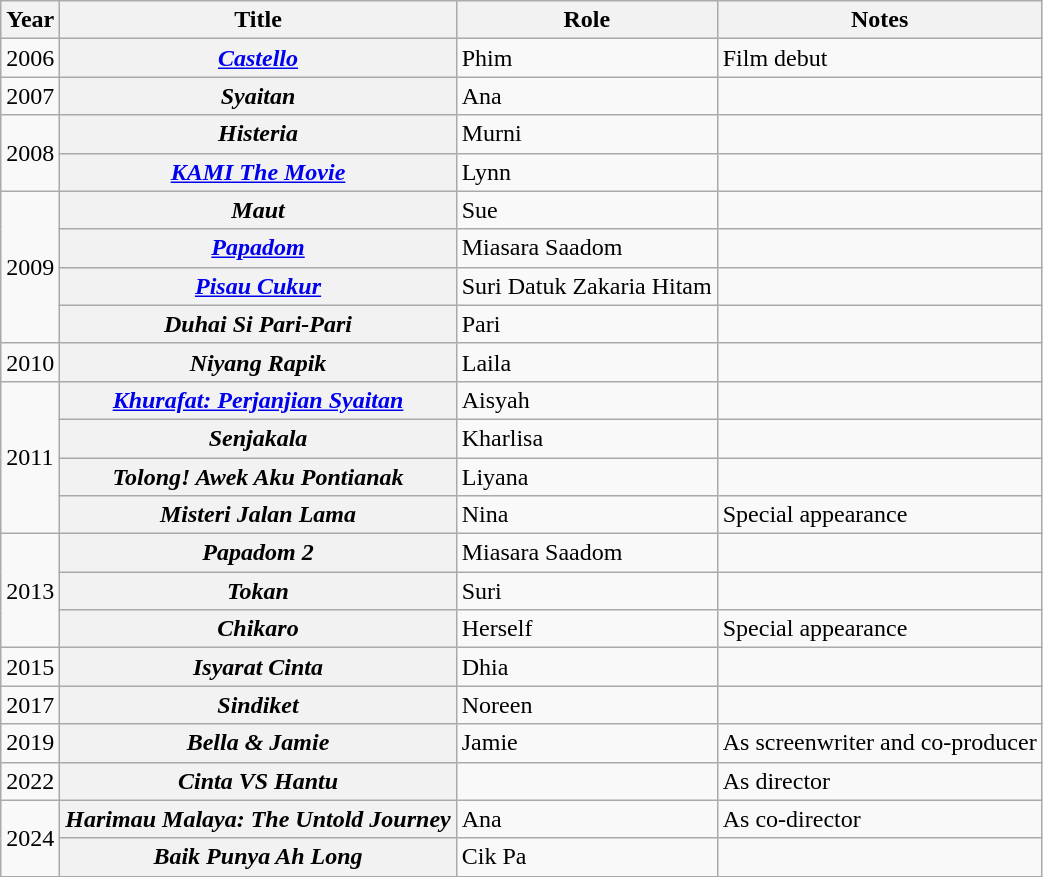<table class="wikitable">
<tr>
<th>Year</th>
<th>Title</th>
<th>Role</th>
<th>Notes</th>
</tr>
<tr>
<td>2006</td>
<th><em><a href='#'>Castello</a></em></th>
<td>Phim</td>
<td>Film debut</td>
</tr>
<tr>
<td>2007</td>
<th><em>Syaitan</em></th>
<td>Ana</td>
<td></td>
</tr>
<tr>
<td rowspan="2">2008</td>
<th><em>Histeria</em></th>
<td>Murni</td>
<td></td>
</tr>
<tr>
<th><em><a href='#'>KAMI The Movie</a></em></th>
<td>Lynn</td>
<td></td>
</tr>
<tr>
<td rowspan="4">2009</td>
<th><em>Maut</em></th>
<td>Sue</td>
<td></td>
</tr>
<tr>
<th><em><a href='#'>Papadom</a></em></th>
<td>Miasara Saadom</td>
<td></td>
</tr>
<tr>
<th><em><a href='#'>Pisau Cukur</a></em></th>
<td>Suri Datuk Zakaria Hitam</td>
<td></td>
</tr>
<tr>
<th><em>Duhai Si Pari-Pari</em></th>
<td>Pari</td>
<td></td>
</tr>
<tr>
<td>2010</td>
<th><em>Niyang Rapik</em></th>
<td>Laila</td>
<td></td>
</tr>
<tr>
<td rowspan="4">2011</td>
<th><em><a href='#'>Khurafat: Perjanjian Syaitan</a></em></th>
<td>Aisyah</td>
<td></td>
</tr>
<tr>
<th><em>Senjakala</em></th>
<td>Kharlisa</td>
<td></td>
</tr>
<tr>
<th><em>Tolong! Awek Aku Pontianak</em></th>
<td>Liyana</td>
<td></td>
</tr>
<tr>
<th><em>Misteri Jalan Lama</em></th>
<td>Nina</td>
<td>Special appearance</td>
</tr>
<tr>
<td rowspan="3">2013</td>
<th><em>Papadom 2</em></th>
<td>Miasara Saadom</td>
<td></td>
</tr>
<tr>
<th><em>Tokan</em></th>
<td>Suri</td>
<td></td>
</tr>
<tr>
<th><em>Chikaro</em></th>
<td>Herself</td>
<td>Special appearance</td>
</tr>
<tr>
<td>2015</td>
<th><em>Isyarat Cinta</em></th>
<td>Dhia</td>
<td></td>
</tr>
<tr>
<td>2017</td>
<th><em>Sindiket</em></th>
<td>Noreen</td>
<td></td>
</tr>
<tr>
<td>2019</td>
<th><em>Bella & Jamie</em></th>
<td>Jamie</td>
<td>As screenwriter and co-producer</td>
</tr>
<tr>
<td>2022</td>
<th><em>Cinta VS Hantu</em></th>
<td></td>
<td>As director</td>
</tr>
<tr>
<td rowspan="2">2024</td>
<th><em>Harimau Malaya: The Untold Journey</em></th>
<td>Ana</td>
<td>As co-director</td>
</tr>
<tr>
<th><em>Baik Punya Ah Long</em></th>
<td>Cik Pa</td>
<td></td>
</tr>
</table>
